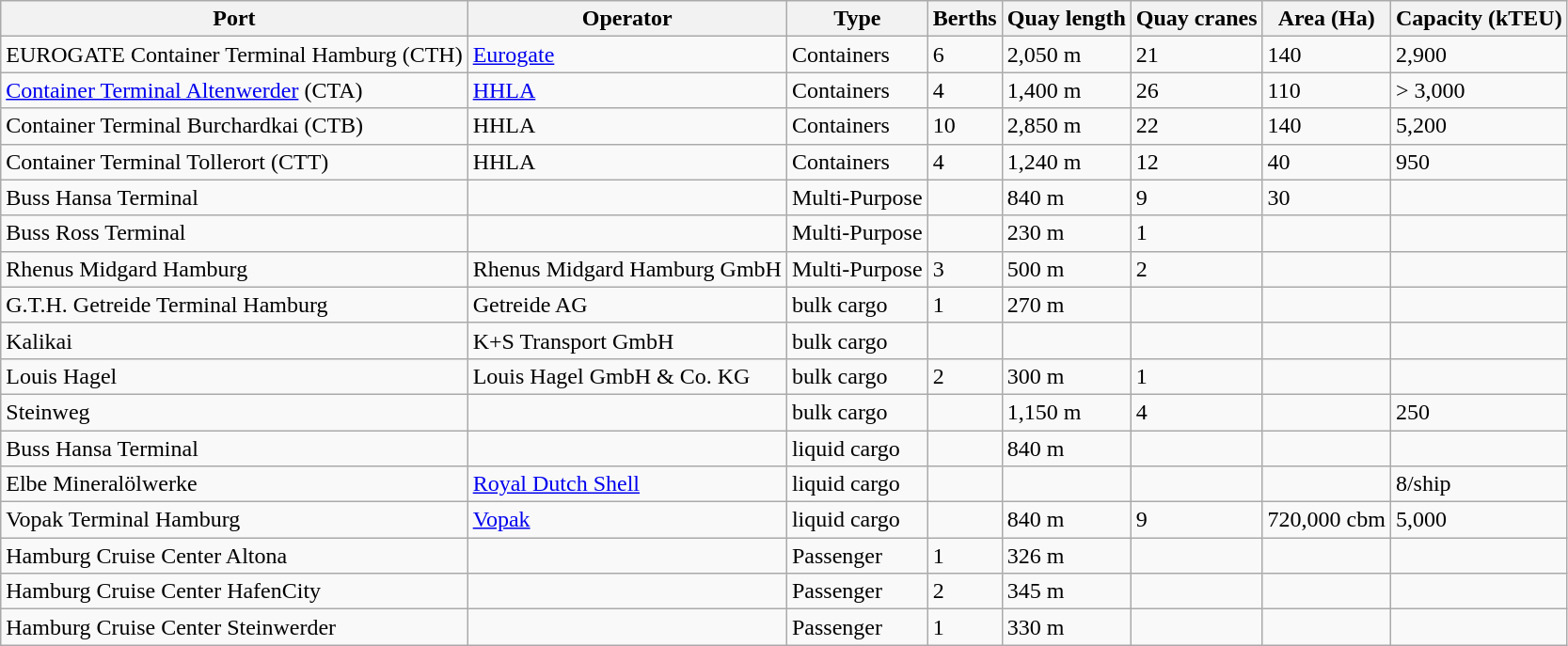<table class="wikitable">
<tr>
<th>Port</th>
<th>Operator</th>
<th>Type</th>
<th>Berths</th>
<th>Quay length</th>
<th>Quay cranes</th>
<th>Area (Ha)</th>
<th>Capacity (kTEU)</th>
</tr>
<tr>
<td>EUROGATE Container Terminal Hamburg (CTH)</td>
<td><a href='#'>Eurogate</a></td>
<td>Containers</td>
<td>6</td>
<td>2,050 m</td>
<td>21</td>
<td>140</td>
<td>2,900 </td>
</tr>
<tr>
<td><a href='#'>Container Terminal Altenwerder</a> (CTA)</td>
<td><a href='#'>HHLA</a></td>
<td>Containers</td>
<td>4</td>
<td>1,400 m</td>
<td>26</td>
<td>110</td>
<td>> 3,000 </td>
</tr>
<tr>
<td>Container Terminal Burchardkai (CTB)</td>
<td>HHLA</td>
<td>Containers</td>
<td>10</td>
<td>2,850 m</td>
<td>22</td>
<td>140</td>
<td>5,200 </td>
</tr>
<tr>
<td>Container Terminal Tollerort (CTT)</td>
<td>HHLA</td>
<td>Containers</td>
<td>4</td>
<td>1,240 m</td>
<td>12</td>
<td>40</td>
<td>950</td>
</tr>
<tr>
<td>Buss Hansa Terminal</td>
<td></td>
<td>Multi-Purpose</td>
<td></td>
<td>840 m</td>
<td>9</td>
<td>30</td>
<td></td>
</tr>
<tr>
<td>Buss Ross Terminal</td>
<td></td>
<td>Multi-Purpose</td>
<td></td>
<td>230 m</td>
<td>1</td>
<td></td>
<td></td>
</tr>
<tr>
<td>Rhenus Midgard Hamburg</td>
<td>Rhenus Midgard Hamburg GmbH</td>
<td>Multi-Purpose</td>
<td>3</td>
<td>500 m</td>
<td>2</td>
<td></td>
<td></td>
</tr>
<tr>
<td>G.T.H. Getreide Terminal Hamburg</td>
<td>Getreide AG</td>
<td>bulk cargo</td>
<td>1</td>
<td>270 m</td>
<td></td>
<td></td>
<td></td>
</tr>
<tr>
<td>Kalikai</td>
<td>K+S Transport GmbH</td>
<td>bulk cargo</td>
<td></td>
<td></td>
<td></td>
<td></td>
<td></td>
</tr>
<tr>
<td>Louis Hagel</td>
<td>Louis Hagel GmbH & Co. KG</td>
<td>bulk cargo</td>
<td>2</td>
<td>300 m</td>
<td>1</td>
<td></td>
</tr>
<tr>
<td>Steinweg</td>
<td></td>
<td>bulk cargo</td>
<td></td>
<td>1,150 m</td>
<td>4</td>
<td></td>
<td>250</td>
</tr>
<tr>
<td>Buss Hansa Terminal</td>
<td></td>
<td>liquid cargo</td>
<td></td>
<td>840 m</td>
<td></td>
<td></td>
<td></td>
</tr>
<tr>
<td>Elbe Mineralölwerke</td>
<td><a href='#'>Royal Dutch Shell</a></td>
<td>liquid cargo</td>
<td></td>
<td></td>
<td></td>
<td></td>
<td>8/ship</td>
</tr>
<tr>
<td>Vopak Terminal Hamburg</td>
<td><a href='#'>Vopak</a></td>
<td>liquid cargo</td>
<td></td>
<td>840 m</td>
<td>9</td>
<td>720,000 cbm</td>
<td>5,000</td>
</tr>
<tr>
<td>Hamburg Cruise Center Altona</td>
<td></td>
<td>Passenger</td>
<td>1</td>
<td>326 m</td>
<td></td>
<td></td>
<td></td>
</tr>
<tr>
<td>Hamburg Cruise Center HafenCity</td>
<td></td>
<td>Passenger</td>
<td>2</td>
<td>345 m</td>
<td></td>
<td></td>
<td></td>
</tr>
<tr>
<td>Hamburg Cruise Center Steinwerder</td>
<td></td>
<td>Passenger</td>
<td>1</td>
<td>330 m</td>
<td></td>
<td></td>
<td></td>
</tr>
</table>
